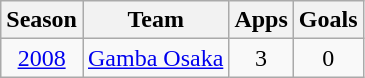<table class="wikitable" style="text-align: center;">
<tr>
<th>Season</th>
<th>Team</th>
<th>Apps</th>
<th>Goals</th>
</tr>
<tr>
<td><a href='#'>2008</a></td>
<td><a href='#'>Gamba Osaka</a></td>
<td>3</td>
<td>0</td>
</tr>
</table>
